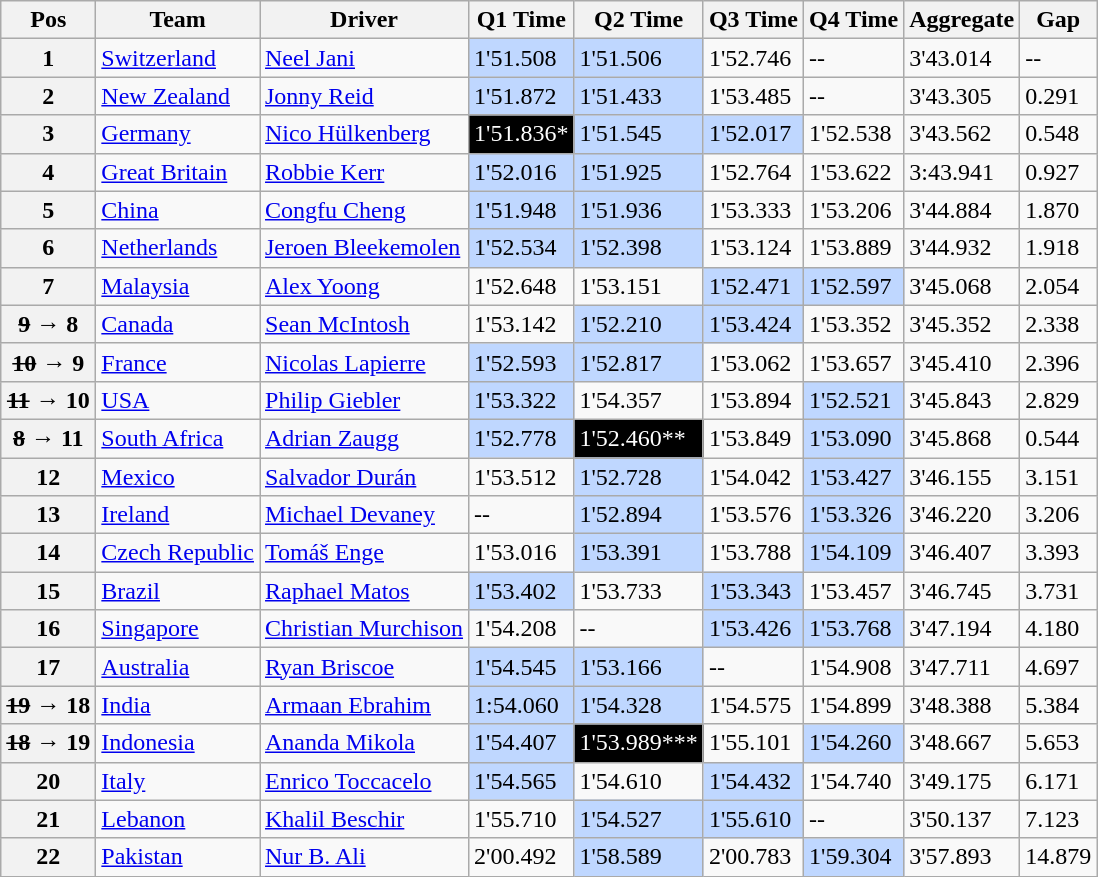<table class="wikitable">
<tr>
<th>Pos</th>
<th>Team</th>
<th>Driver</th>
<th>Q1 Time</th>
<th>Q2 Time</th>
<th>Q3 Time</th>
<th>Q4 Time</th>
<th>Aggregate</th>
<th>Gap</th>
</tr>
<tr>
<th>1</th>
<td> <a href='#'>Switzerland</a></td>
<td><a href='#'>Neel Jani</a></td>
<td style="background:#BFD7FF;">1'51.508</td>
<td style="background:#BFD7FF;">1'51.506</td>
<td>1'52.746</td>
<td>--</td>
<td>3'43.014</td>
<td>--</td>
</tr>
<tr>
<th>2</th>
<td> <a href='#'>New Zealand</a></td>
<td><a href='#'>Jonny Reid</a></td>
<td style="background:#BFD7FF;">1'51.872</td>
<td style="background:#BFD7FF;">1'51.433</td>
<td>1'53.485</td>
<td>--</td>
<td>3'43.305</td>
<td>0.291</td>
</tr>
<tr>
<th>3</th>
<td> <a href='#'>Germany</a></td>
<td><a href='#'>Nico Hülkenberg</a></td>
<td style="background:#000000; color:white">1'51.836*</td>
<td style="background:#BFD7FF;">1'51.545</td>
<td style="background:#BFD7FF;">1'52.017</td>
<td>1'52.538</td>
<td>3'43.562</td>
<td>0.548</td>
</tr>
<tr>
<th>4</th>
<td> <a href='#'>Great Britain</a></td>
<td><a href='#'>Robbie Kerr</a></td>
<td style="background:#BFD7FF;">1'52.016</td>
<td style="background:#BFD7FF;">1'51.925</td>
<td>1'52.764</td>
<td>1'53.622</td>
<td>3:43.941</td>
<td>0.927</td>
</tr>
<tr>
<th>5</th>
<td> <a href='#'>China</a></td>
<td><a href='#'>Congfu Cheng</a></td>
<td style="background:#BFD7FF;">1'51.948</td>
<td style="background:#BFD7FF;">1'51.936</td>
<td>1'53.333</td>
<td>1'53.206</td>
<td>3'44.884</td>
<td>1.870</td>
</tr>
<tr>
<th>6</th>
<td> <a href='#'>Netherlands</a></td>
<td><a href='#'>Jeroen Bleekemolen</a></td>
<td style="background:#BFD7FF;">1'52.534</td>
<td style="background:#BFD7FF;">1'52.398</td>
<td>1'53.124</td>
<td>1'53.889</td>
<td>3'44.932</td>
<td>1.918</td>
</tr>
<tr>
<th>7</th>
<td> <a href='#'>Malaysia</a></td>
<td><a href='#'>Alex Yoong</a></td>
<td>1'52.648</td>
<td>1'53.151</td>
<td style="background:#BFD7FF;">1'52.471</td>
<td style="background:#BFD7FF;">1'52.597</td>
<td>3'45.068</td>
<td>2.054</td>
</tr>
<tr>
<th><s>9</s> → 8</th>
<td> <a href='#'>Canada</a></td>
<td><a href='#'>Sean McIntosh</a></td>
<td>1'53.142</td>
<td style="background:#BFD7FF;">1'52.210</td>
<td style="background:#BFD7FF;">1'53.424</td>
<td>1'53.352</td>
<td>3'45.352</td>
<td>2.338</td>
</tr>
<tr>
<th><s>10</s> → 9</th>
<td> <a href='#'>France</a></td>
<td><a href='#'>Nicolas Lapierre</a></td>
<td style="background:#BFD7FF;">1'52.593</td>
<td style="background:#BFD7FF;">1'52.817</td>
<td>1'53.062</td>
<td>1'53.657</td>
<td>3'45.410</td>
<td>2.396</td>
</tr>
<tr>
<th><s>11</s> → 10</th>
<td> <a href='#'>USA</a></td>
<td><a href='#'>Philip Giebler</a></td>
<td style="background:#BFD7FF;">1'53.322</td>
<td>1'54.357</td>
<td>1'53.894</td>
<td style="background:#BFD7FF;">1'52.521</td>
<td>3'45.843</td>
<td>2.829</td>
</tr>
<tr>
<th><s>8</s> → 11</th>
<td> <a href='#'>South Africa</a></td>
<td><a href='#'>Adrian Zaugg</a></td>
<td style="background:#BFD7FF;">1'52.778</td>
<td style="background:#000000; color:white">1'52.460**</td>
<td>1'53.849</td>
<td style="background:#BFD7FF;">1'53.090</td>
<td>3'45.868</td>
<td>0.544</td>
</tr>
<tr>
<th>12</th>
<td> <a href='#'>Mexico</a></td>
<td><a href='#'>Salvador Durán</a></td>
<td>1'53.512</td>
<td style="background:#BFD7FF;">1'52.728</td>
<td>1'54.042</td>
<td style="background:#BFD7FF;">1'53.427</td>
<td>3'46.155</td>
<td>3.151</td>
</tr>
<tr>
<th>13</th>
<td> <a href='#'>Ireland</a></td>
<td><a href='#'>Michael Devaney</a></td>
<td>--</td>
<td style="background:#BFD7FF;">1'52.894</td>
<td>1'53.576</td>
<td style="background:#BFD7FF;">1'53.326</td>
<td>3'46.220</td>
<td>3.206</td>
</tr>
<tr>
<th>14</th>
<td> <a href='#'>Czech Republic</a></td>
<td><a href='#'>Tomáš Enge</a></td>
<td>1'53.016</td>
<td style="background:#BFD7FF;">1'53.391</td>
<td>1'53.788</td>
<td style="background:#BFD7FF;">1'54.109</td>
<td>3'46.407</td>
<td>3.393</td>
</tr>
<tr>
<th>15</th>
<td> <a href='#'>Brazil</a></td>
<td><a href='#'>Raphael Matos</a></td>
<td style="background:#BFD7FF;">1'53.402</td>
<td>1'53.733</td>
<td style="background:#BFD7FF;">1'53.343</td>
<td>1'53.457</td>
<td>3'46.745</td>
<td>3.731</td>
</tr>
<tr>
<th>16</th>
<td> <a href='#'>Singapore</a></td>
<td><a href='#'>Christian Murchison</a></td>
<td>1'54.208</td>
<td>--</td>
<td style="background:#BFD7FF;">1'53.426</td>
<td style="background:#BFD7FF;">1'53.768</td>
<td>3'47.194</td>
<td>4.180</td>
</tr>
<tr>
<th>17</th>
<td> <a href='#'>Australia</a></td>
<td><a href='#'>Ryan Briscoe</a></td>
<td style="background:#BFD7FF;">1'54.545</td>
<td style="background:#BFD7FF;">1'53.166</td>
<td>--</td>
<td>1'54.908</td>
<td>3'47.711</td>
<td>4.697</td>
</tr>
<tr>
<th><s>19</s> → 18</th>
<td> <a href='#'>India</a></td>
<td><a href='#'>Armaan Ebrahim</a></td>
<td style="background:#BFD7FF;">1:54.060</td>
<td style="background:#BFD7FF;">1'54.328</td>
<td>1'54.575</td>
<td>1'54.899</td>
<td>3'48.388</td>
<td>5.384</td>
</tr>
<tr>
<th><s>18</s> → 19</th>
<td> <a href='#'>Indonesia</a></td>
<td><a href='#'>Ananda Mikola</a></td>
<td style="background:#BFD7FF;">1'54.407</td>
<td style="background:#000000; color:white">1'53.989***</td>
<td>1'55.101</td>
<td style="background:#BFD7FF;">1'54.260</td>
<td>3'48.667</td>
<td>5.653</td>
</tr>
<tr>
<th>20</th>
<td> <a href='#'>Italy</a></td>
<td><a href='#'>Enrico Toccacelo</a></td>
<td style="background:#BFD7FF;">1'54.565</td>
<td>1'54.610</td>
<td style="background:#BFD7FF;">1'54.432</td>
<td>1'54.740</td>
<td>3'49.175</td>
<td>6.171</td>
</tr>
<tr>
<th>21</th>
<td> <a href='#'>Lebanon</a></td>
<td><a href='#'>Khalil Beschir</a></td>
<td>1'55.710</td>
<td style="background:#BFD7FF;">1'54.527</td>
<td style="background:#BFD7FF;">1'55.610</td>
<td>--</td>
<td>3'50.137</td>
<td>7.123</td>
</tr>
<tr>
<th>22</th>
<td> <a href='#'>Pakistan</a></td>
<td><a href='#'>Nur B. Ali</a></td>
<td>2'00.492</td>
<td style="background:#BFD7FF;">1'58.589</td>
<td>2'00.783</td>
<td style="background:#BFD7FF;">1'59.304</td>
<td>3'57.893</td>
<td>14.879</td>
</tr>
</table>
